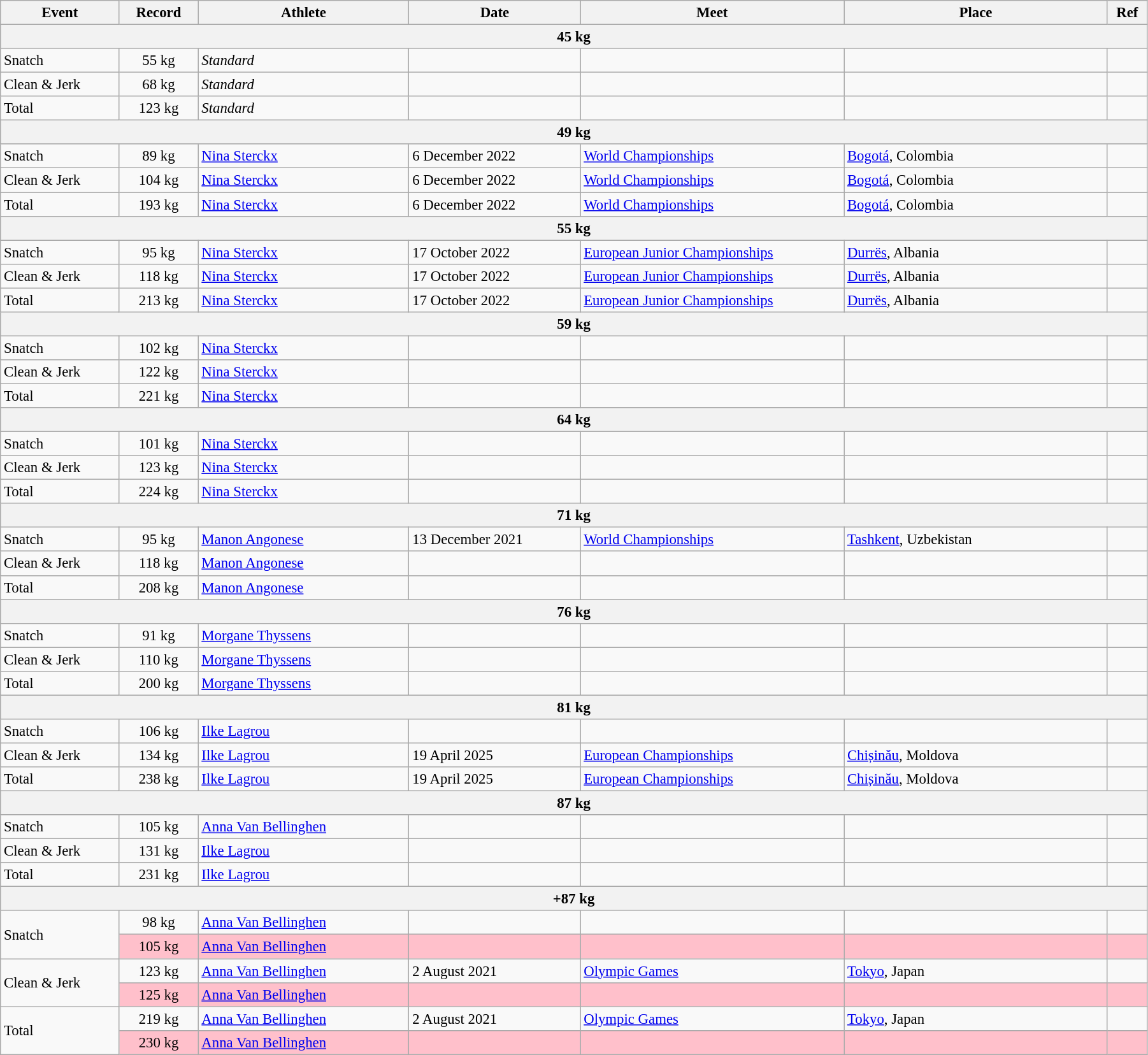<table class="wikitable" style="font-size:95%; width: 95%;">
<tr>
<th width=9%>Event</th>
<th width=6%>Record</th>
<th width=16%>Athlete</th>
<th width=13%>Date</th>
<th width=20%>Meet</th>
<th width=20%>Place</th>
<th width=3%>Ref</th>
</tr>
<tr bgcolor="#DDDDDD">
<th colspan="7">45 kg</th>
</tr>
<tr>
<td>Snatch</td>
<td align="center">55 kg</td>
<td><em>Standard</em></td>
<td></td>
<td></td>
<td></td>
<td></td>
</tr>
<tr>
<td>Clean & Jerk</td>
<td align="center">68 kg</td>
<td><em>Standard</em></td>
<td></td>
<td></td>
<td></td>
<td></td>
</tr>
<tr>
<td>Total</td>
<td align="center">123 kg</td>
<td><em>Standard</em></td>
<td></td>
<td></td>
<td></td>
<td></td>
</tr>
<tr bgcolor="#DDDDDD">
<th colspan="7">49 kg</th>
</tr>
<tr>
<td>Snatch</td>
<td align=center>89 kg</td>
<td><a href='#'>Nina Sterckx</a></td>
<td>6 December 2022</td>
<td><a href='#'>World Championships</a></td>
<td><a href='#'>Bogotá</a>, Colombia</td>
<td></td>
</tr>
<tr>
<td>Clean & Jerk</td>
<td align=center>104 kg</td>
<td><a href='#'>Nina Sterckx</a></td>
<td>6 December 2022</td>
<td><a href='#'>World Championships</a></td>
<td><a href='#'>Bogotá</a>, Colombia</td>
<td></td>
</tr>
<tr>
<td>Total</td>
<td align=center>193 kg</td>
<td><a href='#'>Nina Sterckx</a></td>
<td>6 December 2022</td>
<td><a href='#'>World Championships</a></td>
<td><a href='#'>Bogotá</a>, Colombia</td>
<td></td>
</tr>
<tr bgcolor="#DDDDDD">
<th colspan="7">55 kg</th>
</tr>
<tr>
<td>Snatch</td>
<td align=center>95 kg</td>
<td><a href='#'>Nina Sterckx</a></td>
<td>17 October 2022</td>
<td><a href='#'>European Junior Championships</a></td>
<td><a href='#'>Durrës</a>, Albania</td>
<td></td>
</tr>
<tr>
<td>Clean & Jerk</td>
<td align=center>118 kg</td>
<td><a href='#'>Nina Sterckx</a></td>
<td>17 October 2022</td>
<td><a href='#'>European Junior Championships</a></td>
<td><a href='#'>Durrës</a>, Albania</td>
<td></td>
</tr>
<tr>
<td>Total</td>
<td align=center>213 kg</td>
<td><a href='#'>Nina Sterckx</a></td>
<td>17 October 2022</td>
<td><a href='#'>European Junior Championships</a></td>
<td><a href='#'>Durrës</a>, Albania</td>
<td></td>
</tr>
<tr bgcolor="#DDDDDD">
<th colspan="7">59 kg</th>
</tr>
<tr>
<td>Snatch</td>
<td align="center">102 kg</td>
<td><a href='#'>Nina Sterckx</a></td>
<td></td>
<td></td>
<td></td>
<td></td>
</tr>
<tr>
<td>Clean & Jerk</td>
<td align=center>122 kg</td>
<td><a href='#'>Nina Sterckx</a></td>
<td></td>
<td></td>
<td></td>
<td></td>
</tr>
<tr>
<td>Total</td>
<td align=center>221 kg</td>
<td><a href='#'>Nina Sterckx</a></td>
<td></td>
<td></td>
<td></td>
<td></td>
</tr>
<tr bgcolor="#DDDDDD">
<th colspan="7">64 kg</th>
</tr>
<tr>
<td>Snatch</td>
<td align="center">101 kg</td>
<td><a href='#'>Nina Sterckx</a></td>
<td></td>
<td></td>
<td></td>
<td></td>
</tr>
<tr>
<td>Clean & Jerk</td>
<td align="center">123 kg</td>
<td><a href='#'>Nina Sterckx</a></td>
<td></td>
<td></td>
<td></td>
<td></td>
</tr>
<tr>
<td>Total</td>
<td align="center">224 kg</td>
<td><a href='#'>Nina Sterckx</a></td>
<td></td>
<td></td>
<td></td>
<td></td>
</tr>
<tr bgcolor="#DDDDDD">
<th colspan="7">71 kg</th>
</tr>
<tr>
<td>Snatch</td>
<td align="center">95 kg</td>
<td><a href='#'>Manon Angonese</a></td>
<td>13 December 2021</td>
<td><a href='#'>World Championships</a></td>
<td><a href='#'>Tashkent</a>, Uzbekistan</td>
<td></td>
</tr>
<tr>
<td>Clean & Jerk</td>
<td align="center">118 kg</td>
<td><a href='#'>Manon Angonese</a></td>
<td></td>
<td></td>
<td></td>
<td></td>
</tr>
<tr>
<td>Total</td>
<td align="center">208 kg</td>
<td><a href='#'>Manon Angonese</a></td>
<td></td>
<td></td>
<td></td>
<td></td>
</tr>
<tr bgcolor="#DDDDDD">
<th colspan="7">76 kg</th>
</tr>
<tr>
<td>Snatch</td>
<td align="center">91 kg</td>
<td><a href='#'>Morgane Thyssens</a></td>
<td></td>
<td></td>
<td></td>
<td></td>
</tr>
<tr>
<td>Clean & Jerk</td>
<td align="center">110 kg</td>
<td><a href='#'>Morgane Thyssens</a></td>
<td></td>
<td></td>
<td></td>
<td></td>
</tr>
<tr>
<td>Total</td>
<td align="center">200 kg</td>
<td><a href='#'>Morgane Thyssens</a></td>
<td></td>
<td></td>
<td></td>
<td></td>
</tr>
<tr bgcolor="#DDDDDD">
<th colspan="7">81 kg</th>
</tr>
<tr>
<td>Snatch</td>
<td align="center">106 kg</td>
<td><a href='#'>Ilke Lagrou</a></td>
<td></td>
<td></td>
<td></td>
<td></td>
</tr>
<tr>
<td>Clean & Jerk</td>
<td align=center>134 kg</td>
<td><a href='#'>Ilke Lagrou</a></td>
<td>19 April 2025</td>
<td><a href='#'>European Championships</a></td>
<td><a href='#'>Chișinău</a>, Moldova</td>
<td></td>
</tr>
<tr>
<td>Total</td>
<td align=center>238 kg</td>
<td><a href='#'>Ilke Lagrou</a></td>
<td>19 April 2025</td>
<td><a href='#'>European Championships</a></td>
<td><a href='#'>Chișinău</a>, Moldova</td>
<td></td>
</tr>
<tr bgcolor="#DDDDDD">
<th colspan="7">87 kg</th>
</tr>
<tr>
<td>Snatch</td>
<td align="center">105 kg</td>
<td><a href='#'>Anna Van Bellinghen</a></td>
<td></td>
<td></td>
<td></td>
<td></td>
</tr>
<tr>
<td>Clean & Jerk</td>
<td align="center">131 kg</td>
<td><a href='#'>Ilke Lagrou</a></td>
<td></td>
<td></td>
<td></td>
<td></td>
</tr>
<tr>
<td>Total</td>
<td align="center">231 kg</td>
<td><a href='#'>Ilke Lagrou</a></td>
<td></td>
<td></td>
<td></td>
<td></td>
</tr>
<tr bgcolor="#DDDDDD">
<th colspan="7">+87 kg</th>
</tr>
<tr>
<td rowspan=2>Snatch</td>
<td align="center">98 kg</td>
<td><a href='#'>Anna Van Bellinghen</a></td>
<td></td>
<td></td>
<td></td>
<td></td>
</tr>
<tr style="background:pink">
<td align="center">105 kg</td>
<td><a href='#'>Anna Van Bellinghen</a></td>
<td></td>
<td></td>
<td></td>
<td></td>
</tr>
<tr>
<td rowspan=2>Clean & Jerk</td>
<td align="center">123 kg</td>
<td><a href='#'>Anna Van Bellinghen</a></td>
<td>2 August 2021</td>
<td><a href='#'>Olympic Games</a></td>
<td><a href='#'>Tokyo</a>, Japan</td>
<td></td>
</tr>
<tr style="background:pink">
<td align="center">125 kg</td>
<td><a href='#'>Anna Van Bellinghen</a></td>
<td></td>
<td></td>
<td></td>
<td></td>
</tr>
<tr>
<td rowspan=2>Total</td>
<td align="center">219 kg</td>
<td><a href='#'>Anna Van Bellinghen</a></td>
<td>2 August 2021</td>
<td><a href='#'>Olympic Games</a></td>
<td><a href='#'>Tokyo</a>, Japan</td>
<td></td>
</tr>
<tr style="background:pink">
<td align="center">230 kg</td>
<td><a href='#'>Anna Van Bellinghen</a></td>
<td></td>
<td></td>
<td></td>
<td></td>
</tr>
</table>
